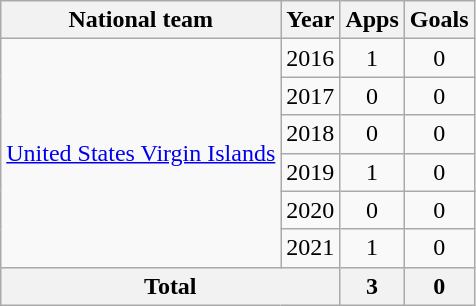<table class="wikitable" style="text-align:center">
<tr>
<th>National team</th>
<th>Year</th>
<th>Apps</th>
<th>Goals</th>
</tr>
<tr>
<td rowspan="6"><a href='#'>United States Virgin Islands</a></td>
<td>2016</td>
<td>1</td>
<td>0</td>
</tr>
<tr>
<td>2017</td>
<td>0</td>
<td>0</td>
</tr>
<tr>
<td>2018</td>
<td>0</td>
<td>0</td>
</tr>
<tr>
<td>2019</td>
<td>1</td>
<td>0</td>
</tr>
<tr>
<td>2020</td>
<td>0</td>
<td>0</td>
</tr>
<tr>
<td>2021</td>
<td>1</td>
<td>0</td>
</tr>
<tr>
<th colspan="2">Total</th>
<th>3</th>
<th>0</th>
</tr>
</table>
